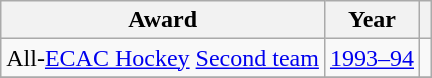<table class="wikitable">
<tr>
<th>Award</th>
<th>Year</th>
<th></th>
</tr>
<tr>
<td>All-<a href='#'>ECAC Hockey</a> <a href='#'>Second team</a></td>
<td><a href='#'>1993–94</a></td>
<td></td>
</tr>
<tr>
</tr>
</table>
